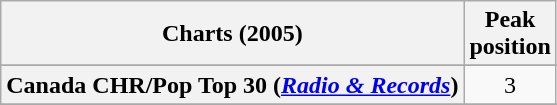<table class="wikitable sortable plainrowheaders" style="text-align:center">
<tr>
<th>Charts (2005)</th>
<th>Peak<br>position</th>
</tr>
<tr>
</tr>
<tr>
</tr>
<tr>
<th scope="row">Canada CHR/Pop Top 30 (<em><a href='#'>Radio & Records</a></em>)</th>
<td>3</td>
</tr>
<tr>
</tr>
<tr>
</tr>
<tr>
</tr>
<tr>
</tr>
<tr>
</tr>
<tr>
</tr>
<tr>
</tr>
<tr>
</tr>
<tr>
</tr>
<tr>
</tr>
<tr>
</tr>
<tr>
</tr>
</table>
